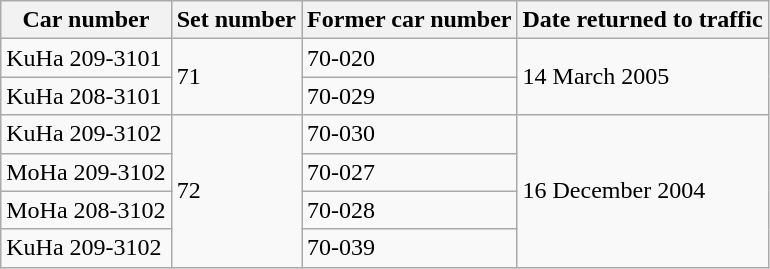<table class="wikitable">
<tr>
<th>Car number</th>
<th>Set number</th>
<th>Former car number</th>
<th>Date returned to traffic</th>
</tr>
<tr>
<td>KuHa 209-3101</td>
<td rowspan="2">71</td>
<td>70-020</td>
<td rowspan="2">14 March 2005</td>
</tr>
<tr>
<td>KuHa 208-3101</td>
<td>70-029</td>
</tr>
<tr>
<td>KuHa 209-3102</td>
<td rowspan="4">72</td>
<td>70-030</td>
<td rowspan="4">16 December 2004</td>
</tr>
<tr>
<td>MoHa 209-3102</td>
<td>70-027</td>
</tr>
<tr>
<td>MoHa 208-3102</td>
<td>70-028</td>
</tr>
<tr>
<td>KuHa 209-3102</td>
<td>70-039</td>
</tr>
</table>
